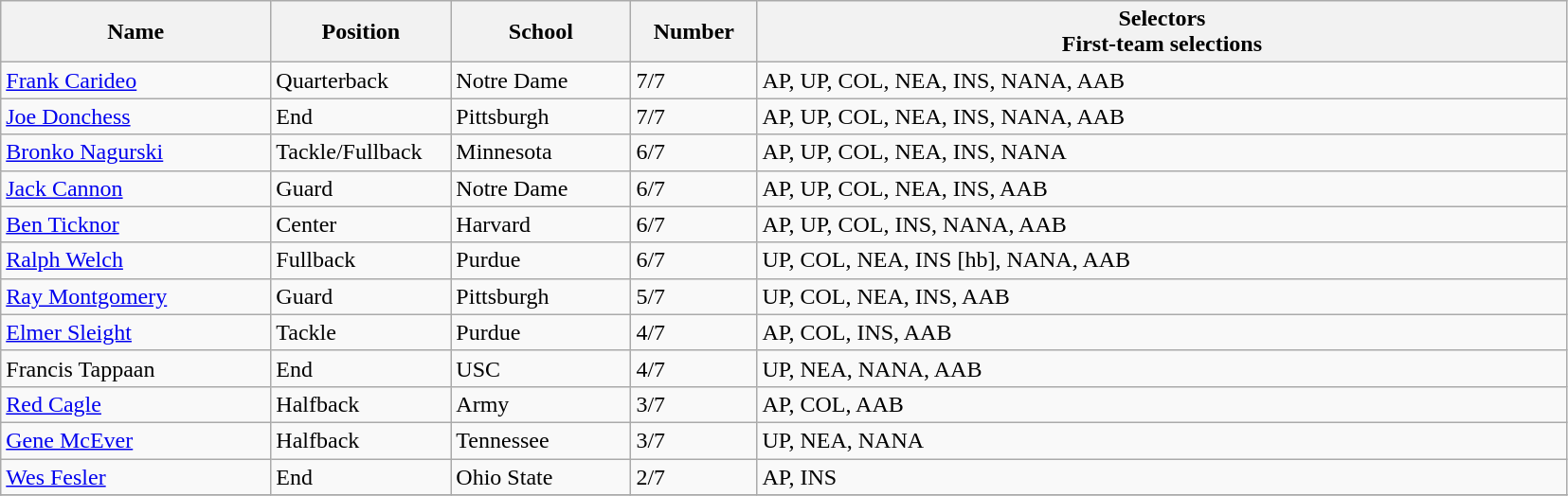<table class="wikitable sortable">
<tr>
<th bgcolor="#DDDDFF" width="15%">Name</th>
<th bgcolor="#DDDDFF" width="10%">Position</th>
<th bgcolor="#DDDDFF" width="10%">School</th>
<th bgcolor="#DDDDFF" width="7%">Number</th>
<th bgcolor="#DDDDFF" width="45%">Selectors<br>First-team selections</th>
</tr>
<tr align="left">
<td><a href='#'>Frank Carideo</a></td>
<td>Quarterback</td>
<td>Notre Dame</td>
<td>7/7</td>
<td>AP, UP, COL, NEA, INS, NANA, AAB</td>
</tr>
<tr align="left">
<td><a href='#'>Joe Donchess</a></td>
<td>End</td>
<td>Pittsburgh</td>
<td>7/7</td>
<td>AP, UP, COL, NEA, INS, NANA, AAB</td>
</tr>
<tr align="left">
<td><a href='#'>Bronko Nagurski</a></td>
<td>Tackle/Fullback</td>
<td>Minnesota</td>
<td>6/7</td>
<td>AP, UP, COL, NEA, INS, NANA</td>
</tr>
<tr align="left">
<td><a href='#'>Jack Cannon</a></td>
<td>Guard</td>
<td>Notre Dame</td>
<td>6/7</td>
<td>AP, UP, COL, NEA, INS, AAB</td>
</tr>
<tr align="left">
<td><a href='#'>Ben Ticknor</a></td>
<td>Center</td>
<td>Harvard</td>
<td>6/7</td>
<td>AP, UP, COL, INS, NANA, AAB</td>
</tr>
<tr align="left">
<td><a href='#'>Ralph Welch</a></td>
<td>Fullback</td>
<td>Purdue</td>
<td>6/7</td>
<td>UP, COL, NEA, INS [hb], NANA, AAB</td>
</tr>
<tr align="left">
<td><a href='#'>Ray Montgomery</a></td>
<td>Guard</td>
<td>Pittsburgh</td>
<td>5/7</td>
<td>UP, COL, NEA, INS, AAB</td>
</tr>
<tr align="left">
<td><a href='#'>Elmer Sleight</a></td>
<td>Tackle</td>
<td>Purdue</td>
<td>4/7</td>
<td>AP, COL, INS, AAB</td>
</tr>
<tr align="left">
<td>Francis Tappaan</td>
<td>End</td>
<td>USC</td>
<td>4/7</td>
<td>UP, NEA, NANA, AAB</td>
</tr>
<tr align="left">
<td><a href='#'>Red Cagle</a></td>
<td>Halfback</td>
<td>Army</td>
<td>3/7</td>
<td>AP, COL, AAB</td>
</tr>
<tr align="left">
<td><a href='#'>Gene McEver</a></td>
<td>Halfback</td>
<td>Tennessee</td>
<td>3/7</td>
<td>UP, NEA, NANA</td>
</tr>
<tr align="left">
<td><a href='#'>Wes Fesler</a></td>
<td>End</td>
<td>Ohio State</td>
<td>2/7</td>
<td>AP, INS</td>
</tr>
<tr align="left">
</tr>
</table>
